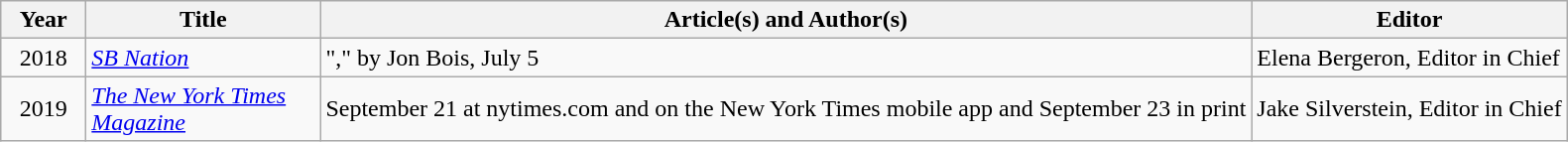<table class="sortable wikitable plainrowheaders">
<tr>
<th scope="col" style="width:50px;">Year</th>
<th scope="col" style="width:150px;">Title</th>
<th>Article(s) and Author(s)</th>
<th>Editor</th>
</tr>
<tr>
<td align=center>2018</td>
<td><em><a href='#'>SB Nation</a></em></td>
<td>"," by Jon Bois, July 5</td>
<td>Elena Bergeron, Editor in Chief</td>
</tr>
<tr>
<td align=center>2019</td>
<td><em><a href='#'>The New York Times Magazine</a></em></td>
<td> September 21 at nytimes.com and on the New York Times mobile app and September 23 in print</td>
<td>Jake Silverstein, Editor in Chief</td>
</tr>
</table>
